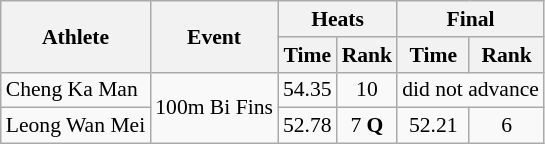<table class="wikitable" style="font-size:90%">
<tr>
<th rowspan="2">Athlete</th>
<th rowspan="2">Event</th>
<th colspan="2">Heats</th>
<th colspan="2">Final</th>
</tr>
<tr>
<th>Time</th>
<th>Rank</th>
<th>Time</th>
<th>Rank</th>
</tr>
<tr align="center">
<td align="left">Cheng Ka Man</td>
<td align="left" rowspan=2>100m Bi Fins</td>
<td>54.35</td>
<td>10</td>
<td colspan="2">did not advance</td>
</tr>
<tr align="center">
<td rowspan="3" align="left">Leong Wan Mei</td>
<td>52.78</td>
<td>7 <strong>Q</strong></td>
<td>52.21</td>
<td>6</td>
</tr>
</table>
